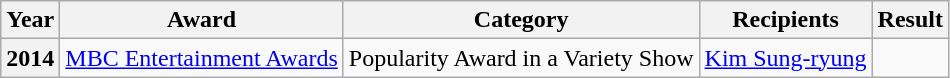<table class="wikitable" style="text-align:center">
<tr>
<th>Year</th>
<th>Award</th>
<th>Category</th>
<th>Recipients</th>
<th>Result</th>
</tr>
<tr>
<th>2014</th>
<td><a href='#'>MBC Entertainment Awards</a></td>
<td>Popularity Award in a Variety Show</td>
<td><a href='#'>Kim Sung-ryung</a></td>
<td></td>
</tr>
</table>
